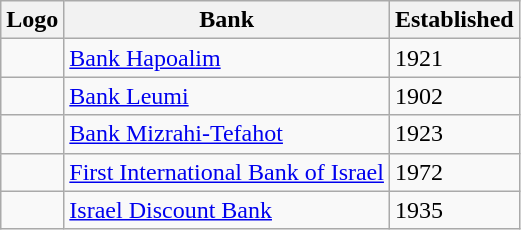<table class="wikitable sortable">
<tr valign="middle">
<th>Logo</th>
<th>Bank</th>
<th>Established</th>
</tr>
<tr valign="middle">
<td></td>
<td><a href='#'>Bank Hapoalim</a></td>
<td>1921</td>
</tr>
<tr valign="middle">
<td></td>
<td><a href='#'>Bank Leumi</a></td>
<td>1902</td>
</tr>
<tr valign="middle">
<td></td>
<td><a href='#'>Bank Mizrahi-Tefahot</a></td>
<td>1923</td>
</tr>
<tr valign="middle">
<td></td>
<td><a href='#'>First International Bank of Israel</a></td>
<td>1972</td>
</tr>
<tr valign="middle">
<td align-center></td>
<td><a href='#'>Israel Discount Bank</a></td>
<td>1935</td>
</tr>
</table>
